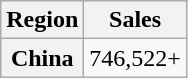<table class="wikitable plainrowheaders">
<tr>
<th>Region</th>
<th>Sales</th>
</tr>
<tr>
<th scope=row>China</th>
<td>746,522+ </td>
</tr>
</table>
